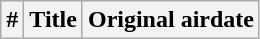<table class="wikitable plainrowheaders">
<tr>
<th>#</th>
<th>Title</th>
<th>Original airdate<br>












</th>
</tr>
</table>
